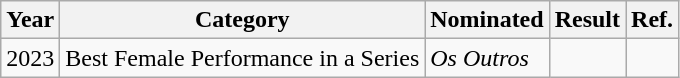<table class="wikitable">
<tr>
<th>Year</th>
<th>Category</th>
<th>Nominated</th>
<th>Result</th>
<th>Ref.</th>
</tr>
<tr>
<td>2023</td>
<td>Best Female Performance in a Series</td>
<td><em>Os Outros</em></td>
<td></td>
<td></td>
</tr>
</table>
